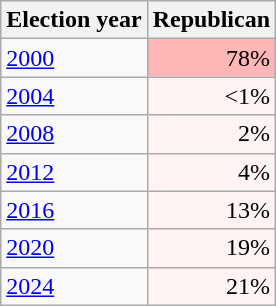<table class="wikitable">
<tr>
<th>Election year</th>
<th>Republican</th>
</tr>
<tr>
<td><a href='#'>2000</a></td>
<td style="text-align:right; background:#ffb6b6;">78%</td>
</tr>
<tr>
<td><a href='#'>2004</a></td>
<td style="text-align:right; background:#fff3f3;"><1%</td>
</tr>
<tr>
<td><a href='#'>2008</a></td>
<td style="text-align:right; background:#fff3f3;">2%</td>
</tr>
<tr>
<td><a href='#'>2012</a></td>
<td style="text-align:right; background:#fff3f3;">4%</td>
</tr>
<tr>
<td><a href='#'>2016</a></td>
<td style="text-align:right; background:#fff3f3;">13%</td>
</tr>
<tr>
<td><a href='#'>2020</a></td>
<td style="text-align:right; background:#fff3f3;">19%</td>
</tr>
<tr>
<td><a href='#'>2024</a></td>
<td style="text-align:right; background:#fff3f3;">21%</td>
</tr>
</table>
